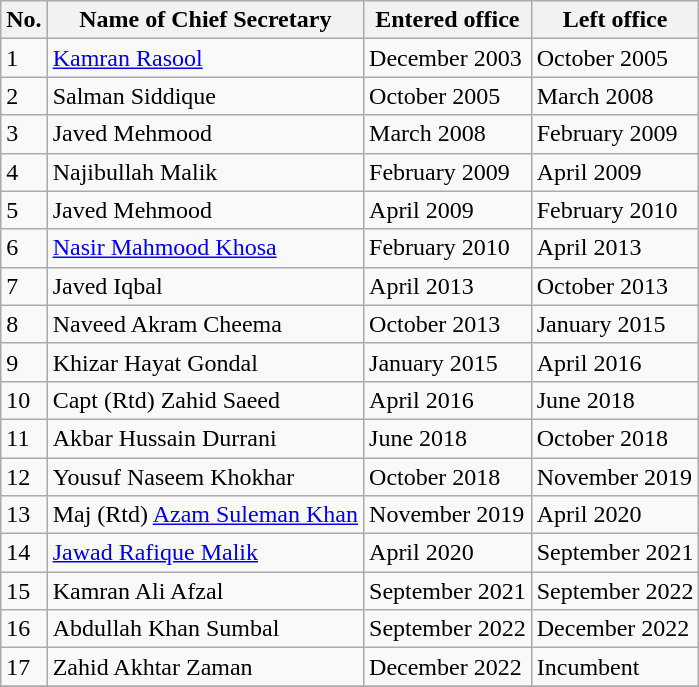<table class="wikitable">
<tr>
<th>No.</th>
<th>Name of Chief Secretary</th>
<th>Entered office</th>
<th>Left office</th>
</tr>
<tr>
<td>1</td>
<td><a href='#'>Kamran Rasool</a></td>
<td>December 2003</td>
<td>October 2005</td>
</tr>
<tr>
<td>2</td>
<td>Salman Siddique</td>
<td>October 2005</td>
<td>March 2008</td>
</tr>
<tr>
<td>3</td>
<td>Javed Mehmood</td>
<td>March 2008</td>
<td>February 2009</td>
</tr>
<tr>
<td>4</td>
<td>Najibullah Malik</td>
<td>February 2009</td>
<td>April 2009</td>
</tr>
<tr>
<td>5</td>
<td>Javed Mehmood</td>
<td>April 2009</td>
<td>February 2010</td>
</tr>
<tr>
<td>6</td>
<td><a href='#'>Nasir Mahmood Khosa</a></td>
<td>February 2010</td>
<td>April 2013</td>
</tr>
<tr>
<td>7</td>
<td>Javed Iqbal</td>
<td>April 2013</td>
<td>October 2013</td>
</tr>
<tr>
<td>8</td>
<td>Naveed Akram Cheema</td>
<td>October 2013</td>
<td>January 2015</td>
</tr>
<tr>
<td>9</td>
<td>Khizar Hayat Gondal</td>
<td>January 2015</td>
<td>April 2016</td>
</tr>
<tr>
<td>10</td>
<td>Capt (Rtd) Zahid Saeed</td>
<td>April 2016</td>
<td>June 2018</td>
</tr>
<tr>
<td>11</td>
<td>Akbar Hussain Durrani</td>
<td>June 2018</td>
<td>October 2018</td>
</tr>
<tr>
<td>12</td>
<td>Yousuf Naseem Khokhar</td>
<td>October 2018</td>
<td>November 2019</td>
</tr>
<tr>
<td>13</td>
<td>Maj (Rtd) <a href='#'>Azam Suleman Khan</a></td>
<td>November 2019</td>
<td>April 2020</td>
</tr>
<tr>
<td>14</td>
<td><a href='#'>Jawad Rafique Malik</a></td>
<td>April 2020</td>
<td>September 2021</td>
</tr>
<tr>
<td>15</td>
<td>Kamran Ali Afzal</td>
<td>September 2021</td>
<td>September 2022</td>
</tr>
<tr>
<td>16</td>
<td>Abdullah Khan Sumbal</td>
<td>September 2022</td>
<td>December 2022</td>
</tr>
<tr>
<td>17</td>
<td>Zahid Akhtar Zaman</td>
<td>December 2022</td>
<td>Incumbent</td>
</tr>
<tr>
</tr>
</table>
